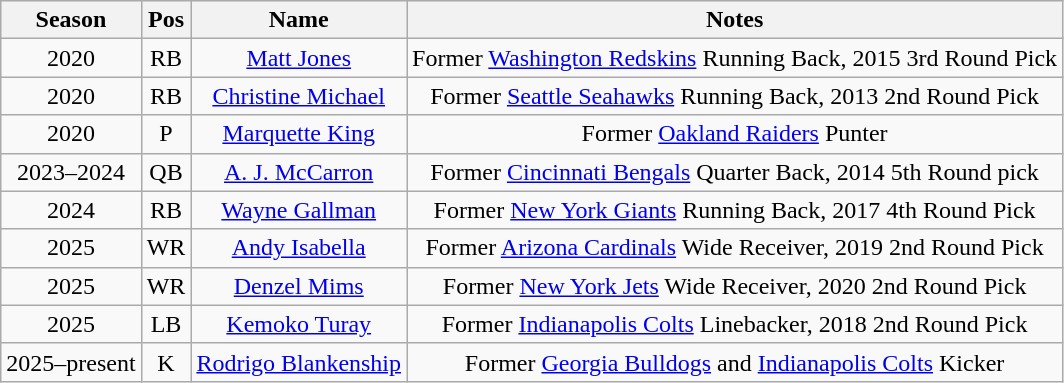<table class="wikitable" style="text-align:center">
<tr>
<th>Season</th>
<th>Pos</th>
<th>Name</th>
<th>Notes</th>
</tr>
<tr>
<td>2020</td>
<td>RB</td>
<td><a href='#'>Matt Jones</a></td>
<td>Former <a href='#'>Washington Redskins</a> Running Back, 2015 3rd Round Pick</td>
</tr>
<tr>
<td>2020</td>
<td>RB</td>
<td><a href='#'>Christine Michael</a></td>
<td>Former <a href='#'>Seattle Seahawks</a> Running Back, 2013 2nd Round Pick</td>
</tr>
<tr>
<td>2020</td>
<td>P</td>
<td><a href='#'>Marquette King</a></td>
<td>Former <a href='#'>Oakland Raiders</a> Punter</td>
</tr>
<tr>
<td>2023–2024</td>
<td>QB</td>
<td><a href='#'>A. J. McCarron</a></td>
<td>Former <a href='#'>Cincinnati Bengals</a> Quarter Back, 2014 5th Round pick</td>
</tr>
<tr>
<td>2024</td>
<td>RB</td>
<td><a href='#'>Wayne Gallman</a></td>
<td>Former <a href='#'>New York Giants</a> Running Back, 2017 4th Round Pick</td>
</tr>
<tr>
<td>2025</td>
<td>WR</td>
<td><a href='#'>Andy Isabella</a></td>
<td>Former <a href='#'>Arizona Cardinals</a> Wide Receiver, 2019 2nd Round Pick</td>
</tr>
<tr>
<td>2025</td>
<td>WR</td>
<td><a href='#'>Denzel Mims</a></td>
<td>Former <a href='#'>New York Jets</a> Wide Receiver, 2020 2nd Round Pick</td>
</tr>
<tr>
<td>2025</td>
<td>LB</td>
<td><a href='#'>Kemoko Turay</a></td>
<td>Former <a href='#'>Indianapolis Colts</a> Linebacker, 2018 2nd Round Pick</td>
</tr>
<tr>
<td>2025–present</td>
<td>K</td>
<td><a href='#'>Rodrigo Blankenship</a></td>
<td>Former <a href='#'>Georgia Bulldogs</a> and <a href='#'>Indianapolis Colts</a> Kicker</td>
</tr>
</table>
